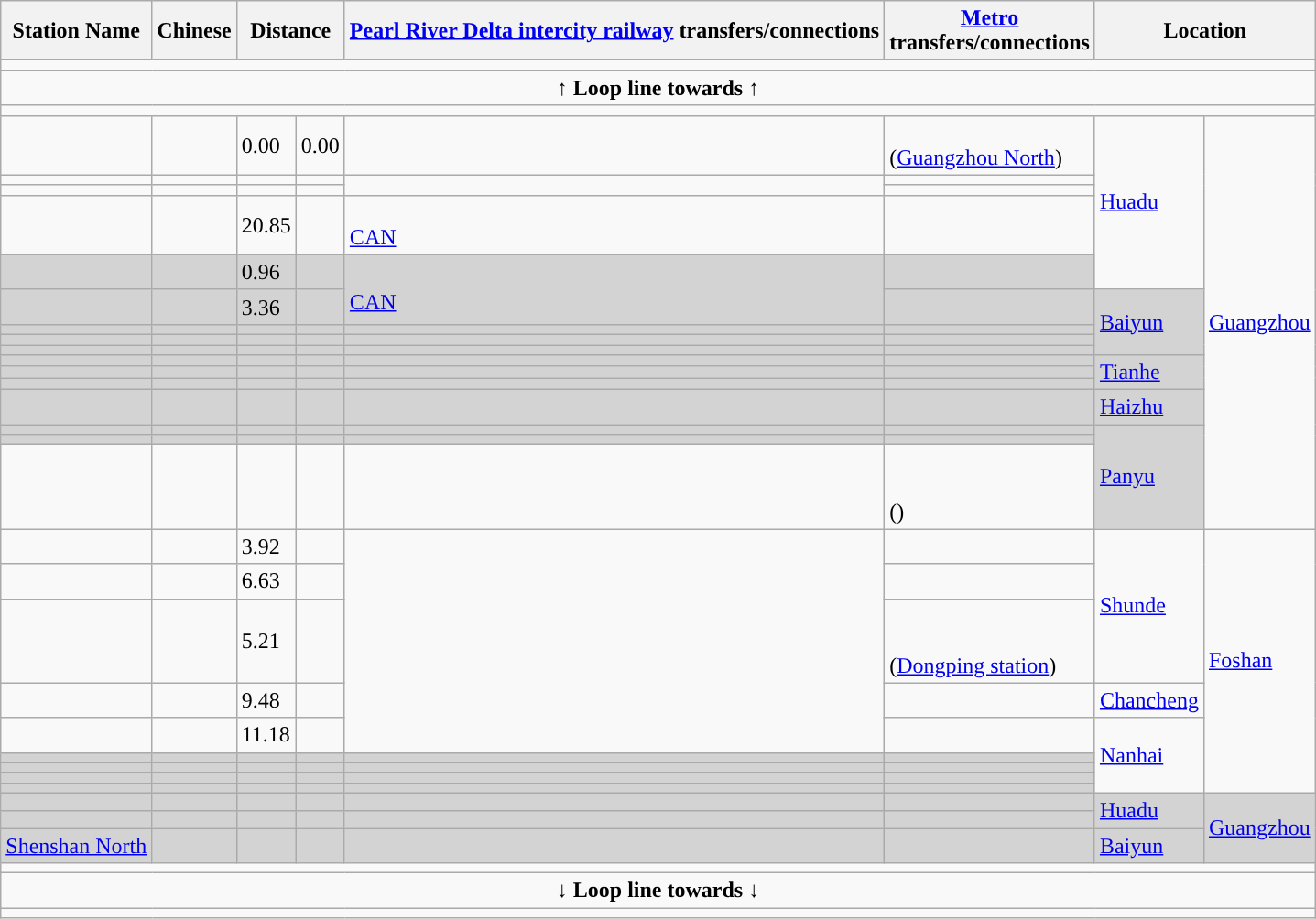<table class="wikitable">
<tr>
<th>Station Name</th>
<th>Chinese</th>
<th colspan="2">Distance<br></th>
<th><a href='#'>Pearl River Delta intercity railway</a> transfers/connections</th>
<th><a href='#'>Metro</a><br>transfers/connections</th>
<th colspan="2">Location</th>
</tr>
<tr style="background:#">
<td colspan = "8"></td>
</tr>
<tr>
<td colspan = "8" align= "center"><strong>↑ Loop line towards  ↑</strong></td>
</tr>
<tr style="background:#">
<td colspan = "8"></td>
</tr>
<tr>
<td></td>
<td></td>
<td>0.00</td>
<td>0.00</td>
<td><br></td>
<td>  <br>(<a href='#'>Guangzhou North</a>)</td>
<td rowspan="5"><a href='#'>Huadu</a></td>
<td rowspan="16"><a href='#'>Guangzhou</a></td>
</tr>
<tr>
<td></td>
<td></td>
<td></td>
<td></td>
<td rowspan=2></td>
<td> </td>
</tr>
<tr>
<td></td>
<td></td>
<td></td>
<td></td>
<td></td>
</tr>
<tr>
<td><br></td>
<td></td>
<td>20.85</td>
<td></td>
<td><br> <a href='#'>CAN</a></td>
<td>  </td>
</tr>
<tr bgcolor="lightgrey">
<td><br></td>
<td></td>
<td>0.96</td>
<td></td>
<td rowspan=2><br> <a href='#'>CAN</a></td>
<td>  </td>
</tr>
<tr bgcolor="lightgrey">
<td><br></td>
<td></td>
<td>3.36</td>
<td></td>
<td> </td>
<td rowspan="4"><a href='#'>Baiyun</a></td>
</tr>
<tr bgcolor="lightgrey">
<td></td>
<td></td>
<td></td>
<td></td>
<td></td>
<td> </td>
</tr>
<tr bgcolor="lightgrey">
<td></td>
<td></td>
<td></td>
<td></td>
<td></td>
<td></td>
</tr>
<tr bgcolor="lightgrey">
<td></td>
<td></td>
<td></td>
<td></td>
<td></td>
<td></td>
</tr>
<tr bgcolor="lightgrey">
<td></td>
<td></td>
<td></td>
<td></td>
<td></td>
<td> </td>
<td rowspan="3"><a href='#'>Tianhe</a></td>
</tr>
<tr bgcolor="lightgrey">
<td></td>
<td></td>
<td></td>
<td></td>
<td></td>
<td></td>
</tr>
<tr bgcolor="lightgrey">
<td></td>
<td></td>
<td></td>
<td></td>
<td></td>
<td> </td>
</tr>
<tr bgcolor="lightgrey">
<td></td>
<td></td>
<td></td>
<td></td>
<td></td>
<td>   </td>
<td><a href='#'>Haizhu</a></td>
</tr>
<tr bgcolor="lightgrey">
<td></td>
<td></td>
<td></td>
<td></td>
<td></td>
<td></td>
<td rowspan="3"><a href='#'>Panyu</a></td>
</tr>
<tr bgcolor="lightgrey">
<td></td>
<td></td>
<td></td>
<td></td>
<td></td>
<td> </td>
</tr>
<tr>
<td></td>
<td></td>
<td></td>
<td></td>
<td> <br> </td>
<td>   <br> <br> ()</td>
</tr>
<tr>
<td></td>
<td></td>
<td>3.92</td>
<td></td>
<td rowspan=5></td>
<td> </td>
<td rowspan="3"><a href='#'>Shunde</a></td>
<td rowspan="9"><a href='#'>Foshan</a></td>
</tr>
<tr>
<td></td>
<td></td>
<td>6.63</td>
<td></td>
<td> </td>
</tr>
<tr>
<td></td>
<td></td>
<td>5.21</td>
<td></td>
<td>  <br>  <br>(<a href='#'>Dongping station</a>)</td>
</tr>
<tr>
<td></td>
<td></td>
<td>9.48</td>
<td></td>
<td> </td>
<td><a href='#'>Chancheng</a></td>
</tr>
<tr>
<td> </td>
<td></td>
<td>11.18</td>
<td></td>
<td>  </td>
<td rowspan="5"><a href='#'>Nanhai</a></td>
</tr>
<tr bgcolor="lightgrey">
<td></td>
<td></td>
<td></td>
<td></td>
<td></td>
<td></td>
</tr>
<tr bgcolor="lightgrey">
<td></td>
<td></td>
<td></td>
<td></td>
<td></td>
<td></td>
</tr>
<tr bgcolor="lightgrey">
<td></td>
<td></td>
<td></td>
<td></td>
<td></td>
<td></td>
</tr>
<tr bgcolor="lightgrey">
<td></td>
<td></td>
<td></td>
<td></td>
<td></td>
<td></td>
</tr>
<tr bgcolor="lightgrey">
<td></td>
<td></td>
<td></td>
<td></td>
<td></td>
<td></td>
<td rowspan="2"><a href='#'>Huadu</a></td>
<td rowspan="3"><a href='#'>Guangzhou</a></td>
</tr>
<tr bgcolor="lightgrey">
<td></td>
<td></td>
<td></td>
<td></td>
<td></td>
<td></td>
</tr>
<tr bgcolor="lightgrey">
<td><a href='#'>Shenshan North</a></td>
<td></td>
<td></td>
<td></td>
<td></td>
<td></td>
<td><a href='#'>Baiyun</a></td>
</tr>
<tr style="background:#">
<td colspan = "8"></td>
</tr>
<tr>
<td colspan = "8" align= "center"><strong>↓ Loop line towards  ↓</strong></td>
</tr>
<tr style="background:#">
<td colspan = "8"></td>
</tr>
</table>
